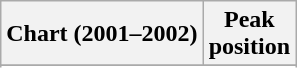<table class="wikitable plainrowheaders sortable" style="text-align:center">
<tr>
<th scope="col">Chart (2001–2002)</th>
<th scope="col">Peak<br>position</th>
</tr>
<tr>
</tr>
<tr>
</tr>
<tr>
</tr>
<tr>
</tr>
<tr>
</tr>
</table>
